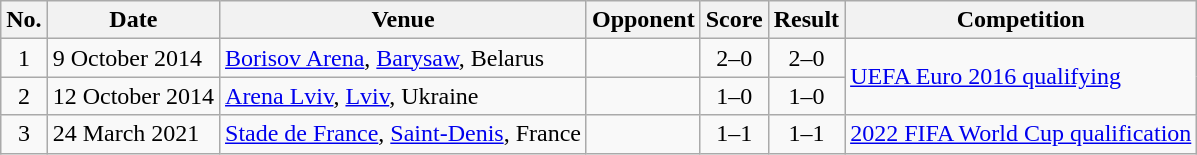<table class="wikitable sortable">
<tr>
<th scope="col">No.</th>
<th scope="col">Date</th>
<th scope="col">Venue</th>
<th scope="col">Opponent</th>
<th scope="col">Score</th>
<th scope="col">Result</th>
<th scope="col">Competition</th>
</tr>
<tr>
<td align="center">1</td>
<td>9 October 2014</td>
<td><a href='#'>Borisov Arena</a>, <a href='#'>Barysaw</a>, Belarus</td>
<td></td>
<td align="center">2–0</td>
<td align="center">2–0</td>
<td rowspan="2"><a href='#'>UEFA Euro 2016 qualifying</a></td>
</tr>
<tr>
<td align="center">2</td>
<td>12 October 2014</td>
<td><a href='#'>Arena Lviv</a>, <a href='#'>Lviv</a>, Ukraine</td>
<td></td>
<td align="center">1–0</td>
<td align="center">1–0</td>
</tr>
<tr>
<td align="center">3</td>
<td>24 March 2021</td>
<td><a href='#'>Stade de France</a>, <a href='#'>Saint-Denis</a>, France</td>
<td></td>
<td align="center">1–1</td>
<td align="center">1–1</td>
<td><a href='#'>2022 FIFA World Cup qualification</a></td>
</tr>
</table>
